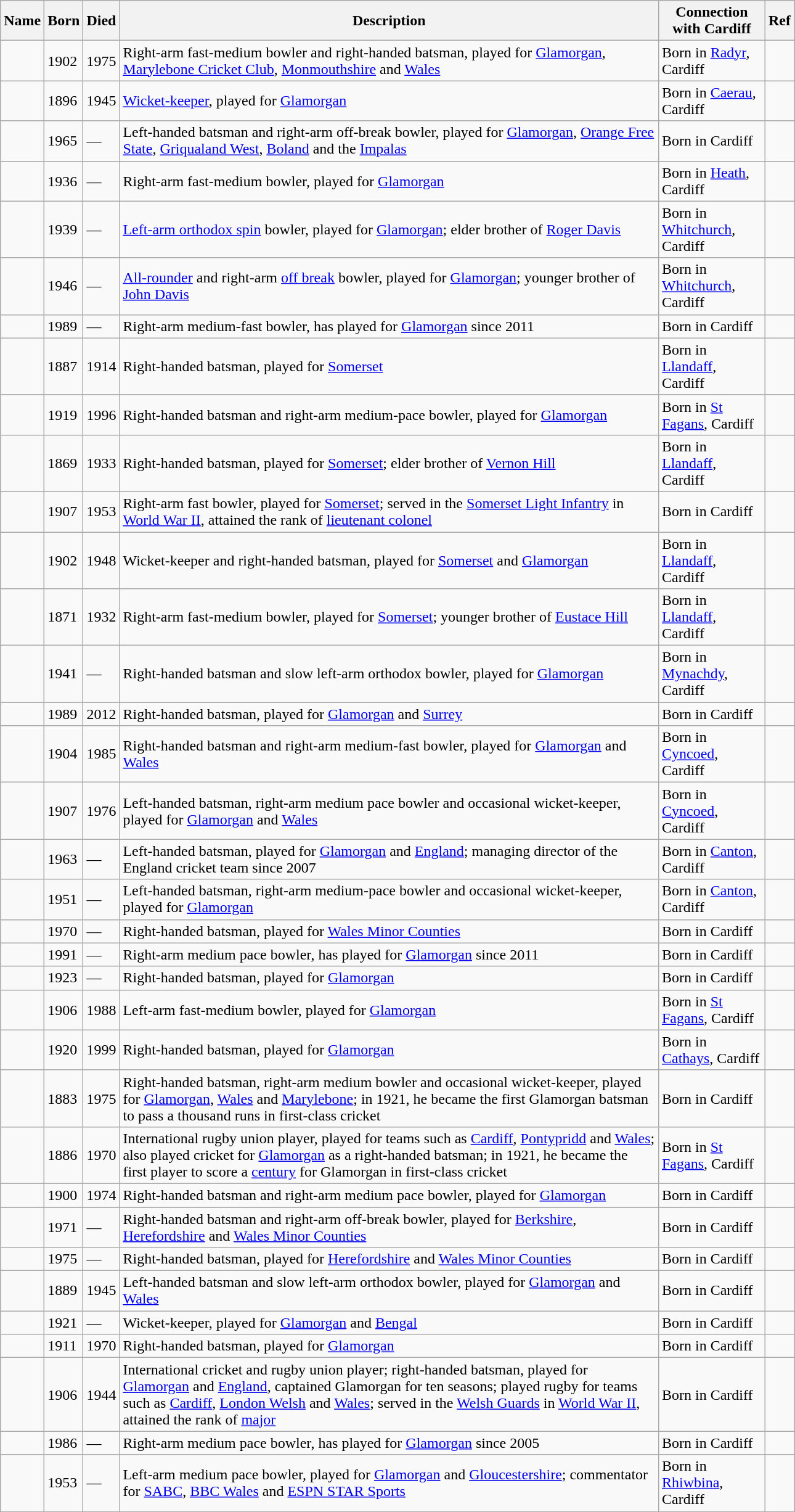<table class="sortable wikitable" style="text-align: left; width: 68%;">
<tr>
<th scope="col">Name</th>
<th scope="col">Born</th>
<th scope="col">Died</th>
<th scope="col">Description</th>
<th scope="col">Connection with Cardiff</th>
<th scope="col"><abbr>Ref</abbr></th>
</tr>
<tr>
<td></td>
<td>1902</td>
<td>1975</td>
<td>Right-arm fast-medium bowler and right-handed batsman, played for <a href='#'>Glamorgan</a>, <a href='#'>Marylebone Cricket Club</a>, <a href='#'>Monmouthshire</a> and <a href='#'>Wales</a></td>
<td>Born in <a href='#'>Radyr</a>, Cardiff</td>
<td></td>
</tr>
<tr>
<td></td>
<td>1896</td>
<td>1945</td>
<td><a href='#'>Wicket-keeper</a>, played for <a href='#'>Glamorgan</a></td>
<td>Born in <a href='#'>Caerau</a>, Cardiff</td>
<td></td>
</tr>
<tr>
<td></td>
<td>1965</td>
<td>—</td>
<td>Left-handed batsman and right-arm off-break bowler, played for <a href='#'>Glamorgan</a>, <a href='#'>Orange Free State</a>, <a href='#'>Griqualand West</a>, <a href='#'>Boland</a> and the <a href='#'>Impalas</a></td>
<td>Born in Cardiff</td>
<td></td>
</tr>
<tr>
<td></td>
<td>1936</td>
<td>—</td>
<td>Right-arm fast-medium bowler, played for <a href='#'>Glamorgan</a></td>
<td>Born in <a href='#'>Heath</a>, Cardiff</td>
<td></td>
</tr>
<tr>
<td></td>
<td>1939</td>
<td>—</td>
<td><a href='#'>Left-arm orthodox spin</a> bowler, played for <a href='#'>Glamorgan</a>; elder brother of <a href='#'>Roger Davis</a></td>
<td>Born in <a href='#'>Whitchurch</a>, Cardiff</td>
<td></td>
</tr>
<tr>
<td></td>
<td>1946</td>
<td>—</td>
<td><a href='#'>All-rounder</a> and right-arm <a href='#'>off break</a> bowler, played for <a href='#'>Glamorgan</a>; younger brother of <a href='#'>John Davis</a></td>
<td>Born in <a href='#'>Whitchurch</a>, Cardiff</td>
<td></td>
</tr>
<tr>
<td></td>
<td>1989</td>
<td>—</td>
<td>Right-arm medium-fast bowler, has played for <a href='#'>Glamorgan</a> since 2011</td>
<td>Born in Cardiff</td>
<td></td>
</tr>
<tr>
<td></td>
<td>1887</td>
<td>1914</td>
<td>Right-handed batsman, played for <a href='#'>Somerset</a></td>
<td>Born in <a href='#'>Llandaff</a>, Cardiff</td>
<td></td>
</tr>
<tr>
<td></td>
<td>1919</td>
<td>1996</td>
<td>Right-handed batsman and right-arm medium-pace bowler, played for <a href='#'>Glamorgan</a></td>
<td>Born in <a href='#'>St Fagans</a>, Cardiff</td>
<td></td>
</tr>
<tr>
<td></td>
<td>1869</td>
<td>1933</td>
<td>Right-handed batsman, played for <a href='#'>Somerset</a>; elder brother of <a href='#'>Vernon Hill</a></td>
<td>Born in <a href='#'>Llandaff</a>, Cardiff</td>
<td></td>
</tr>
<tr>
<td></td>
<td>1907</td>
<td>1953</td>
<td>Right-arm fast bowler, played for <a href='#'>Somerset</a>; served in the <a href='#'>Somerset Light Infantry</a> in <a href='#'>World War II</a>, attained the rank of <a href='#'>lieutenant colonel</a></td>
<td>Born in Cardiff</td>
<td></td>
</tr>
<tr>
<td></td>
<td>1902</td>
<td>1948</td>
<td>Wicket-keeper and right-handed batsman, played for <a href='#'>Somerset</a> and <a href='#'>Glamorgan</a></td>
<td>Born in <a href='#'>Llandaff</a>, Cardiff</td>
<td></td>
</tr>
<tr>
<td></td>
<td>1871</td>
<td>1932</td>
<td>Right-arm fast-medium bowler, played for <a href='#'>Somerset</a>; younger brother of <a href='#'>Eustace Hill</a></td>
<td>Born in <a href='#'>Llandaff</a>, Cardiff</td>
<td></td>
</tr>
<tr>
<td></td>
<td>1941</td>
<td>—</td>
<td>Right-handed batsman and slow left-arm orthodox bowler, played for <a href='#'>Glamorgan</a></td>
<td>Born in <a href='#'>Mynachdy</a>, Cardiff</td>
<td></td>
</tr>
<tr>
<td></td>
<td>1989</td>
<td>2012</td>
<td>Right-handed batsman, played for <a href='#'>Glamorgan</a> and <a href='#'>Surrey</a></td>
<td>Born in Cardiff</td>
<td></td>
</tr>
<tr>
<td></td>
<td>1904</td>
<td>1985</td>
<td>Right-handed batsman and right-arm medium-fast bowler, played for <a href='#'>Glamorgan</a> and <a href='#'>Wales</a></td>
<td>Born in <a href='#'>Cyncoed</a>, Cardiff</td>
<td></td>
</tr>
<tr>
<td></td>
<td>1907</td>
<td>1976</td>
<td>Left-handed batsman, right-arm medium pace bowler and occasional wicket-keeper, played for <a href='#'>Glamorgan</a> and <a href='#'>Wales</a></td>
<td>Born in <a href='#'>Cyncoed</a>, Cardiff</td>
<td></td>
</tr>
<tr>
<td></td>
<td>1963</td>
<td>—</td>
<td>Left-handed batsman, played for <a href='#'>Glamorgan</a> and <a href='#'>England</a>; managing director of the England cricket team since 2007</td>
<td>Born in <a href='#'>Canton</a>, Cardiff</td>
<td></td>
</tr>
<tr>
<td></td>
<td>1951</td>
<td>—</td>
<td>Left-handed batsman, right-arm medium-pace bowler and occasional wicket-keeper, played for <a href='#'>Glamorgan</a></td>
<td>Born in <a href='#'>Canton</a>, Cardiff</td>
<td></td>
</tr>
<tr>
<td></td>
<td>1970</td>
<td>—</td>
<td>Right-handed batsman, played for <a href='#'>Wales Minor Counties</a></td>
<td>Born in Cardiff</td>
<td></td>
</tr>
<tr>
<td></td>
<td>1991</td>
<td>—</td>
<td>Right-arm medium pace bowler, has played for <a href='#'>Glamorgan</a> since 2011</td>
<td>Born in Cardiff</td>
<td></td>
</tr>
<tr>
<td></td>
<td>1923</td>
<td>—</td>
<td>Right-handed batsman, played for <a href='#'>Glamorgan</a></td>
<td>Born in Cardiff</td>
<td></td>
</tr>
<tr>
<td></td>
<td>1906</td>
<td>1988</td>
<td>Left-arm fast-medium bowler, played for <a href='#'>Glamorgan</a></td>
<td>Born in <a href='#'>St Fagans</a>, Cardiff</td>
<td></td>
</tr>
<tr>
<td></td>
<td>1920</td>
<td>1999</td>
<td>Right-handed batsman, played for <a href='#'>Glamorgan</a></td>
<td>Born in <a href='#'>Cathays</a>, Cardiff</td>
<td></td>
</tr>
<tr>
<td></td>
<td>1883</td>
<td>1975</td>
<td>Right-handed batsman, right-arm medium bowler and occasional wicket-keeper, played for <a href='#'>Glamorgan</a>, <a href='#'>Wales</a> and <a href='#'>Marylebone</a>; in 1921, he became the first Glamorgan batsman to pass a thousand runs in first-class cricket</td>
<td>Born in Cardiff</td>
<td></td>
</tr>
<tr>
<td></td>
<td>1886</td>
<td>1970</td>
<td>International rugby union player, played for teams such as <a href='#'>Cardiff</a>, <a href='#'>Pontypridd</a> and <a href='#'>Wales</a>; also played cricket for <a href='#'>Glamorgan</a> as a right-handed batsman; in 1921, he became the first player to score a <a href='#'>century</a> for Glamorgan in first-class cricket</td>
<td>Born in <a href='#'>St Fagans</a>, Cardiff</td>
<td></td>
</tr>
<tr>
<td></td>
<td>1900</td>
<td>1974</td>
<td>Right-handed batsman and right-arm medium pace bowler, played for <a href='#'>Glamorgan</a></td>
<td>Born in Cardiff</td>
<td></td>
</tr>
<tr>
<td></td>
<td>1971</td>
<td>—</td>
<td>Right-handed batsman and right-arm off-break bowler, played for <a href='#'>Berkshire</a>, <a href='#'>Herefordshire</a> and <a href='#'>Wales Minor Counties</a></td>
<td>Born in Cardiff</td>
<td></td>
</tr>
<tr>
<td></td>
<td>1975</td>
<td>—</td>
<td>Right-handed batsman, played for <a href='#'>Herefordshire</a> and <a href='#'>Wales Minor Counties</a></td>
<td>Born in Cardiff</td>
<td></td>
</tr>
<tr>
<td></td>
<td>1889</td>
<td>1945</td>
<td>Left-handed batsman and slow left-arm orthodox bowler, played for <a href='#'>Glamorgan</a> and <a href='#'>Wales</a></td>
<td>Born in Cardiff</td>
<td></td>
</tr>
<tr>
<td></td>
<td>1921</td>
<td>—</td>
<td>Wicket-keeper, played for <a href='#'>Glamorgan</a> and <a href='#'>Bengal</a></td>
<td>Born in Cardiff</td>
<td></td>
</tr>
<tr>
<td></td>
<td>1911</td>
<td>1970</td>
<td>Right-handed batsman, played for <a href='#'>Glamorgan</a></td>
<td>Born in Cardiff</td>
<td></td>
</tr>
<tr>
<td></td>
<td>1906</td>
<td>1944</td>
<td>International cricket and rugby union player; right-handed batsman, played for <a href='#'>Glamorgan</a> and <a href='#'>England</a>, captained Glamorgan for ten seasons; played rugby for teams such as <a href='#'>Cardiff</a>, <a href='#'>London Welsh</a> and <a href='#'>Wales</a>; served in the <a href='#'>Welsh Guards</a> in <a href='#'>World War II</a>, attained the rank of <a href='#'>major</a></td>
<td>Born in Cardiff</td>
<td></td>
</tr>
<tr>
<td></td>
<td>1986</td>
<td>—</td>
<td>Right-arm medium pace bowler, has played for <a href='#'>Glamorgan</a> since 2005</td>
<td>Born in Cardiff</td>
<td></td>
</tr>
<tr>
<td></td>
<td>1953</td>
<td>—</td>
<td>Left-arm medium pace bowler, played for <a href='#'>Glamorgan</a> and <a href='#'>Gloucestershire</a>; commentator for <a href='#'>SABC</a>, <a href='#'>BBC Wales</a> and <a href='#'>ESPN STAR Sports</a></td>
<td>Born in <a href='#'>Rhiwbina</a>, Cardiff</td>
<td></td>
</tr>
</table>
